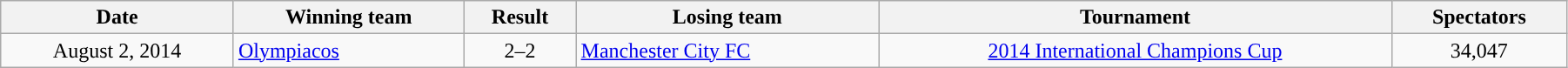<table class="wikitable" style="text-align:left; width:95%;" style="text-align:center">
<tr>
<th>Date</th>
<th>Winning team</th>
<th>Result</th>
<th>Losing team</th>
<th>Tournament</th>
<th>Spectators</th>
</tr>
<tr>
<td style="text-align:center;">August 2, 2014</td>
<td> <a href='#'>Olympiacos</a></td>
<td style="text-align:center;">2–2</td>
<td> <a href='#'>Manchester City FC</a></td>
<td style="text-align:center;"><a href='#'>2014 International Champions Cup</a></td>
<td style="text-align:center;">34,047</td>
</tr>
</table>
